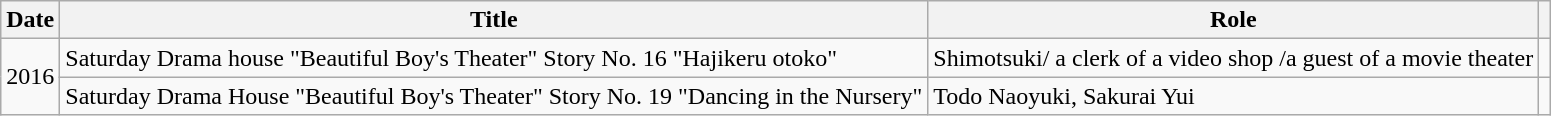<table class="wikitable">
<tr>
<th>Date</th>
<th>Title</th>
<th>Role</th>
<th></th>
</tr>
<tr>
<td rowspan="2">2016</td>
<td>Saturday Drama house "Beautiful Boy's Theater" Story No. 16 "Hajikeru otoko"</td>
<td>Shimotsuki/ a clerk of a video shop /a guest of a movie theater</td>
<td></td>
</tr>
<tr>
<td>Saturday Drama House "Beautiful Boy's Theater" Story No. 19 "Dancing in the Nursery"</td>
<td>Todo Naoyuki, Sakurai Yui</td>
<td></td>
</tr>
</table>
